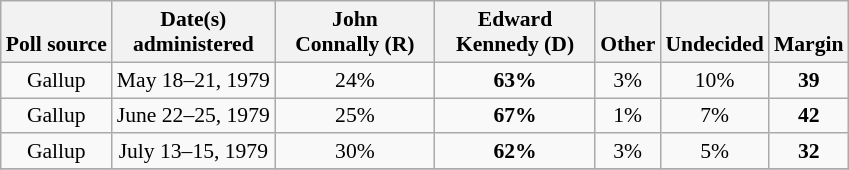<table class="wikitable sortable" style="text-align:center;font-size:90%;line-height:17px">
<tr valign= bottom>
<th>Poll source</th>
<th>Date(s)<br>administered</th>
<th class="unsortable" style="width:100px;">John<br>Connally (R)</th>
<th class="unsortable" style="width:100px;">Edward<br>Kennedy (D)</th>
<th class="unsortable">Other</th>
<th class="unsortable">Undecided</th>
<th>Margin</th>
</tr>
<tr>
<td align="center">Gallup</td>
<td align="center">May 18–21, 1979</td>
<td align="center">24%</td>
<td><strong>63%</strong></td>
<td align="center">3%</td>
<td align="center">10%</td>
<td><strong>39</strong></td>
</tr>
<tr>
<td align="center">Gallup</td>
<td align="center">June 22–25, 1979</td>
<td align="center">25%</td>
<td><strong>67%</strong></td>
<td align="center">1%</td>
<td align="center">7%</td>
<td><strong>42</strong></td>
</tr>
<tr>
<td align="center">Gallup</td>
<td align="center">July 13–15, 1979</td>
<td align="center">30%</td>
<td><strong>62%</strong></td>
<td align="center">3%</td>
<td align="center">5%</td>
<td><strong>32</strong></td>
</tr>
<tr>
</tr>
</table>
